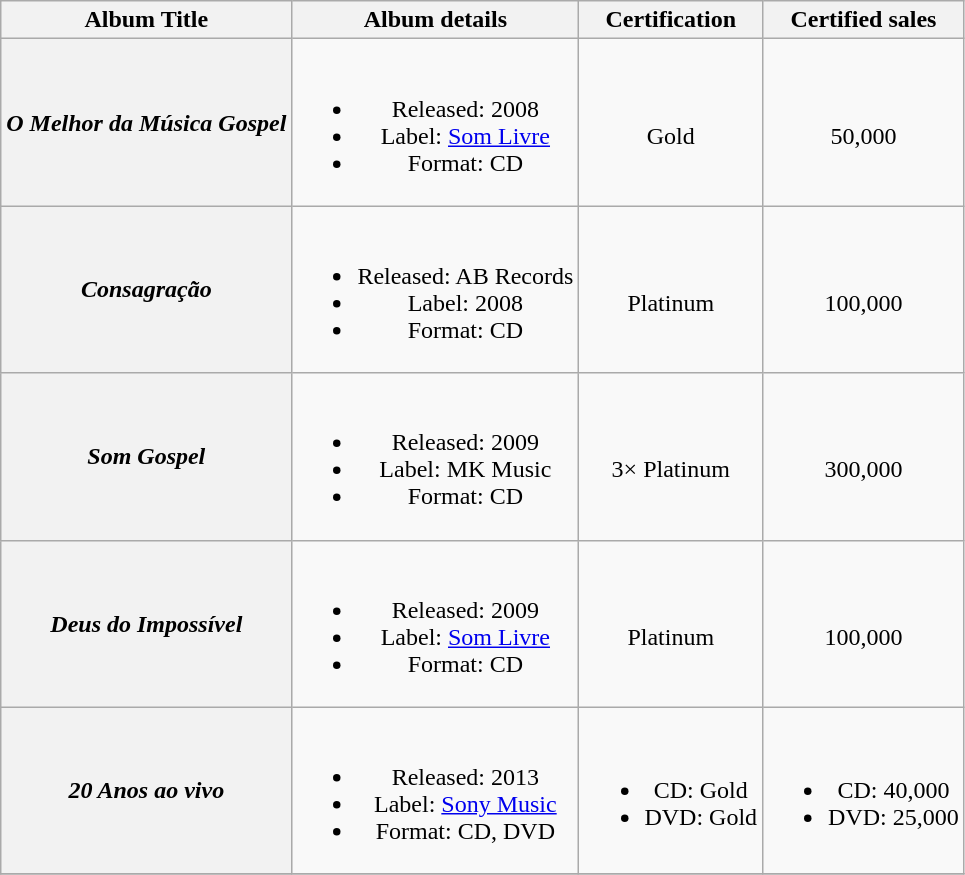<table class="wikitable plainrowheaders" style="text-align:center;" border="1">
<tr>
<th scope="col">Album Title</th>
<th scope="col">Album details</th>
<th scope="col">Certification</th>
<th scope="col">Certified sales</th>
</tr>
<tr>
<th scope="row"><em>O Melhor da Música Gospel</em></th>
<td><br><ul><li>Released: 2008</li><li>Label: <a href='#'>Som Livre</a></li><li>Format: CD</li></ul></td>
<td><br>Gold</td>
<td><br>50,000</td>
</tr>
<tr>
<th scope="row"><em>Consagração</em></th>
<td><br><ul><li>Released: AB Records</li><li>Label: 2008</li><li>Format: CD</li></ul></td>
<td><br>Platinum</td>
<td><br>100,000</td>
</tr>
<tr>
<th scope="row"><em>Som Gospel</em></th>
<td><br><ul><li>Released: 2009</li><li>Label: MK Music</li><li>Format: CD</li></ul></td>
<td><br>3× Platinum</td>
<td><br>300,000</td>
</tr>
<tr>
<th scope="row"><em>Deus do Impossível</em></th>
<td><br><ul><li>Released: 2009</li><li>Label: <a href='#'>Som Livre</a></li><li>Format: CD</li></ul></td>
<td><br>Platinum</td>
<td><br>100,000</td>
</tr>
<tr>
<th scope="row"><em>20 Anos ao vivo</em></th>
<td><br><ul><li>Released: 2013</li><li>Label: <a href='#'>Sony Music</a></li><li>Format: CD, DVD</li></ul></td>
<td><br><ul><li>CD: Gold</li><li>DVD: Gold</li></ul></td>
<td><br><ul><li>CD: 40,000</li><li>DVD: 25,000</li></ul></td>
</tr>
<tr>
</tr>
</table>
